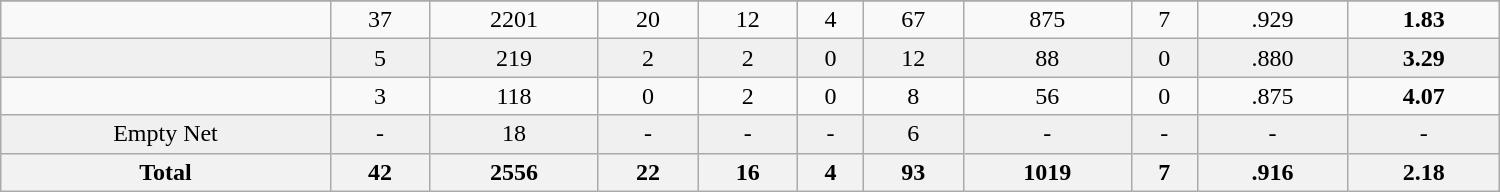<table class="wikitable sortable" width ="1000">
<tr align="center">
</tr>
<tr align="center" bgcolor="">
<td></td>
<td>37</td>
<td>2201</td>
<td>20</td>
<td>12</td>
<td>4</td>
<td>67</td>
<td>875</td>
<td>7</td>
<td>.929</td>
<td><strong>1.83</strong></td>
</tr>
<tr align="center" bgcolor="f0f0f0">
<td></td>
<td>5</td>
<td>219</td>
<td>2</td>
<td>2</td>
<td>0</td>
<td>12</td>
<td>88</td>
<td>0</td>
<td>.880</td>
<td><strong>3.29</strong></td>
</tr>
<tr align="center" bgcolor="">
<td></td>
<td>3</td>
<td>118</td>
<td>0</td>
<td>2</td>
<td>0</td>
<td>8</td>
<td>56</td>
<td>0</td>
<td>.875</td>
<td><strong>4.07</strong></td>
</tr>
<tr align="center" bgcolor="f0f0f0">
<td>Empty Net</td>
<td>-</td>
<td>18</td>
<td>-</td>
<td>-</td>
<td>-</td>
<td>6</td>
<td>-</td>
<td>-</td>
<td>-</td>
<td>-</td>
</tr>
<tr>
<th>Total</th>
<th>42</th>
<th>2556</th>
<th>22</th>
<th>16</th>
<th>4</th>
<th>93</th>
<th>1019</th>
<th>7</th>
<th>.916</th>
<th>2.18</th>
</tr>
</table>
